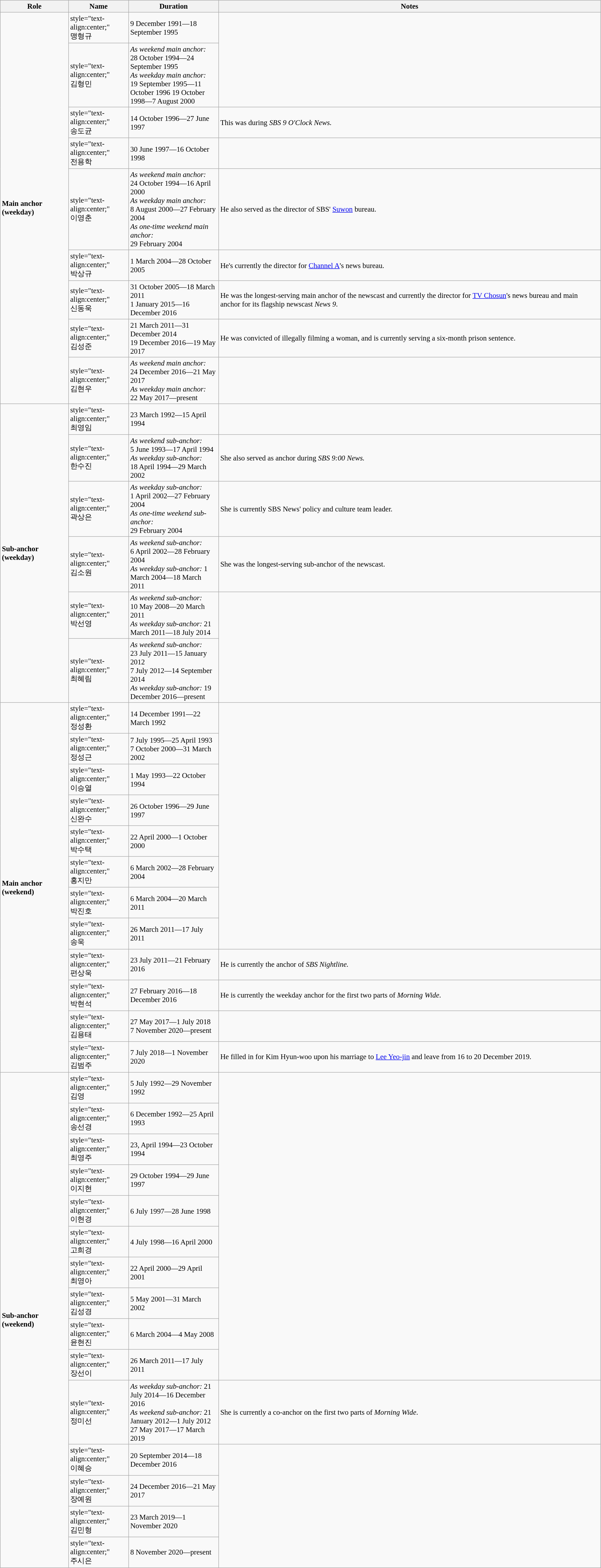<table class="wikitable" style="font-size:95%;">
<tr>
<th>Role</th>
<th style="width:10%; text-align:center;">Name</th>
<th style="width:15%; text-align:center;">Duration</th>
<th>Notes</th>
</tr>
<tr>
<td rowspan="9"><strong>Main anchor (weekday)</strong></td>
<td>style="text-align:center;" <br>맹형규</td>
<td>9 December 1991—18 September 1995</td>
<td rowspan="2"></td>
</tr>
<tr>
<td>style="text-align:center;" <br>김형민</td>
<td><em>As weekend main anchor:</em><br>28 October 1994—24 September 1995<br><em>As weekday main anchor:</em><br>19 September 1995—11 October 1996
19 October 1998—7 August 2000</td>
</tr>
<tr>
<td>style="text-align:center;" <br>송도균</td>
<td>14 October 1996—27 June 1997</td>
<td>This was during <em>SBS 9 O'Clock News.</em></td>
</tr>
<tr>
<td>style="text-align:center;" <br>전용학</td>
<td>30 June 1997—16 October 1998</td>
<td></td>
</tr>
<tr>
<td>style="text-align:center;" <br>이영춘</td>
<td><em>As weekend main anchor:</em><br>24 October 1994—16 April 2000<br><em>As weekday main anchor:</em><br>8 August 2000—27 February 2004<br><em>As one-time weekend main anchor:</em><br>29 February 2004</td>
<td>He also served as the director of SBS' <a href='#'>Suwon</a> bureau.</td>
</tr>
<tr>
<td>style="text-align:center;" <br>박상규</td>
<td>1 March 2004—28 October 2005</td>
<td>He's currently the director for <a href='#'>Channel A</a>'s news bureau.</td>
</tr>
<tr>
<td>style="text-align:center;" <br>신동욱</td>
<td>31 October 2005—18 March 2011<br>1 January 2015—16 December 2016</td>
<td>He was the longest-serving main anchor of the newscast and currently the director for <a href='#'>TV Chosun</a>'s news bureau and main anchor for its flagship newscast <em>News 9</em>.</td>
</tr>
<tr>
<td>style="text-align:center;" <br>김성준</td>
<td>21 March 2011—31 December 2014<br>19 December 2016—19 May 2017</td>
<td>He was convicted of illegally filming a woman, and is currently serving a six-month prison sentence.</td>
</tr>
<tr>
<td>style="text-align:center;" <br>김현우</td>
<td><em>As weekend main anchor:</em><br>24 December 2016—21 May 2017<br><em>As weekday main anchor:</em><br>22 May 2017—present</td>
<td></td>
</tr>
<tr>
<td rowspan="6"><strong>Sub-anchor (weekday)</strong></td>
<td>style="text-align:center;" <br>최영임</td>
<td>23 March 1992—15 April 1994</td>
<td></td>
</tr>
<tr>
<td>style="text-align:center;" <br>한수진</td>
<td><em>As weekend sub-anchor:</em><br>5 June 1993—17 April 1994<br><em>As weekday sub-anchor:</em><br>18 April 1994—29 March 2002</td>
<td>She also served as anchor during <em>SBS 9:00 News.</em></td>
</tr>
<tr>
<td>style="text-align:center;" <br>곽상은</td>
<td><em>As weekday sub-anchor:</em><br>1 April 2002—27 February 2004<br><em>As one-time weekend sub-anchor:</em><br>29 February 2004</td>
<td>She is currently SBS News' policy and culture team leader.</td>
</tr>
<tr>
<td>style="text-align:center;" <br>김소원</td>
<td><em>As weekend sub-anchor:</em><br>6 April 2002—28 February 2004<br><em>As weekday sub-anchor:</em> 1 March 2004—18 March 2011</td>
<td>She was the longest-serving sub-anchor of the newscast.</td>
</tr>
<tr>
<td>style="text-align:center;" <br>박선영</td>
<td><em>As weekend sub-anchor:</em><br>10 May 2008—20 March 2011<br><em>As weekday sub-anchor:</em> 21 March 2011—18 July 2014</td>
<td rowspan="2"></td>
</tr>
<tr>
<td>style="text-align:center;" <br>최혜림</td>
<td><em>As weekend sub-anchor:</em><br>23 July 2011—15 January 2012<br>7 July 2012—14 September 2014<br><em>As weekday sub-anchor:</em> 19 December 2016—present</td>
</tr>
<tr>
<td rowspan="12"><strong>Main anchor (weekend)</strong></td>
<td>style="text-align:center;" <br>정성환</td>
<td>14 December 1991—22 March 1992</td>
<td rowspan="8"></td>
</tr>
<tr>
<td>style="text-align:center;" <br>정성근</td>
<td>7 July 1995—25 April 1993<br>7 October 2000—31 March 2002</td>
</tr>
<tr>
<td>style="text-align:center;" <br>이승열</td>
<td>1 May 1993—22 October 1994</td>
</tr>
<tr>
<td>style="text-align:center;" <br>신완수</td>
<td>26 October 1996—29 June 1997</td>
</tr>
<tr>
<td>style="text-align:center;" <br>박수택</td>
<td>22 April 2000—1 October 2000</td>
</tr>
<tr>
<td>style="text-align:center;" <br>홍지만</td>
<td>6 March 2002—28 February 2004</td>
</tr>
<tr>
<td>style="text-align:center;" <br>박진호</td>
<td>6 March 2004—20 March 2011</td>
</tr>
<tr>
<td>style="text-align:center;" <br>송욱</td>
<td>26 March 2011—17 July 2011</td>
</tr>
<tr>
<td>style="text-align:center;" <br>편상욱</td>
<td>23 July 2011—21 February 2016</td>
<td>He is currently the anchor of <em>SBS Nightline.</em></td>
</tr>
<tr>
<td>style="text-align:center;" <br>박현석</td>
<td>27 February 2016—18 December 2016</td>
<td>He is currently the weekday anchor for the first two parts of <em>Morning Wide</em>.</td>
</tr>
<tr>
<td>style="text-align:center;" <br>김용태</td>
<td>27 May 2017—1 July 2018<br>7 November 2020—present</td>
<td></td>
</tr>
<tr>
<td>style="text-align:center;" <br>김범주</td>
<td>7 July 2018—1 November 2020</td>
<td>He filled in for Kim Hyun-woo upon his marriage to <a href='#'>Lee Yeo-jin</a> and leave from 16 to 20 December 2019.</td>
</tr>
<tr>
<td rowspan="15"><strong>Sub-anchor (weekend)</strong></td>
<td>style="text-align:center;" <br>김영</td>
<td>5 July 1992—29 November 1992</td>
<td rowspan="10"></td>
</tr>
<tr>
<td>style="text-align:center;" <br>송선경</td>
<td>6 December 1992—25 April 1993</td>
</tr>
<tr>
<td>style="text-align:center;" <br>최영주</td>
<td>23, April 1994—23 October 1994</td>
</tr>
<tr>
<td>style="text-align:center;" <br>이지현</td>
<td>29 October 1994—29 June 1997</td>
</tr>
<tr>
<td>style="text-align:center;" <br>이현경</td>
<td>6 July 1997—28 June 1998</td>
</tr>
<tr>
<td>style="text-align:center;" <br>고희경</td>
<td>4 July 1998—16 April 2000</td>
</tr>
<tr>
<td>style="text-align:center;" <br>최영아</td>
<td>22 April 2000—29 April 2001</td>
</tr>
<tr>
<td>style="text-align:center;" <br>김성경</td>
<td>5 May 2001—31 March 2002</td>
</tr>
<tr>
<td>style="text-align:center;" <br>윤현진</td>
<td>6 March 2004—4 May 2008</td>
</tr>
<tr>
<td>style="text-align:center;" <br>장선이</td>
<td>26 March 2011—17 July 2011</td>
</tr>
<tr>
<td>style="text-align:center;" <br>정미선</td>
<td><em>As weekday sub-anchor:</em> 21 July 2014—16 December 2016<br><em>As weekend sub-anchor:</em> 21 January 2012—1 July 2012<br>27 May 2017—17 March 2019</td>
<td>She is currently a co-anchor on the first two parts of <em>Morning Wide</em>.</td>
</tr>
<tr>
<td>style="text-align:center;" <br>이혜승</td>
<td>20 September 2014—18 December 2016</td>
<td rowspan="4"></td>
</tr>
<tr>
<td>style="text-align:center;" <br>장예원</td>
<td>24 December 2016—21 May 2017</td>
</tr>
<tr>
<td>style="text-align:center;" <br>김민형</td>
<td>23 March 2019—1 November 2020</td>
</tr>
<tr>
<td>style="text-align:center;" <br>주시은</td>
<td>8 November 2020—present</td>
</tr>
</table>
